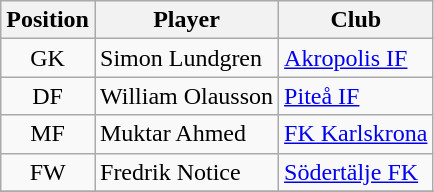<table class="wikitable" style="text-align:center">
<tr>
<th>Position</th>
<th>Player</th>
<th>Club</th>
</tr>
<tr>
<td>GK</td>
<td align="left"> Simon Lundgren</td>
<td align="left"><a href='#'>Akropolis IF</a></td>
</tr>
<tr>
<td>DF</td>
<td align="left"> William Olausson</td>
<td align="left"><a href='#'>Piteå IF</a></td>
</tr>
<tr>
<td>MF</td>
<td align="left"> Muktar Ahmed</td>
<td align="left"><a href='#'>FK Karlskrona</a></td>
</tr>
<tr>
<td>FW</td>
<td align="left"> Fredrik Notice</td>
<td align="left"><a href='#'>Södertälje FK</a></td>
</tr>
<tr>
</tr>
</table>
